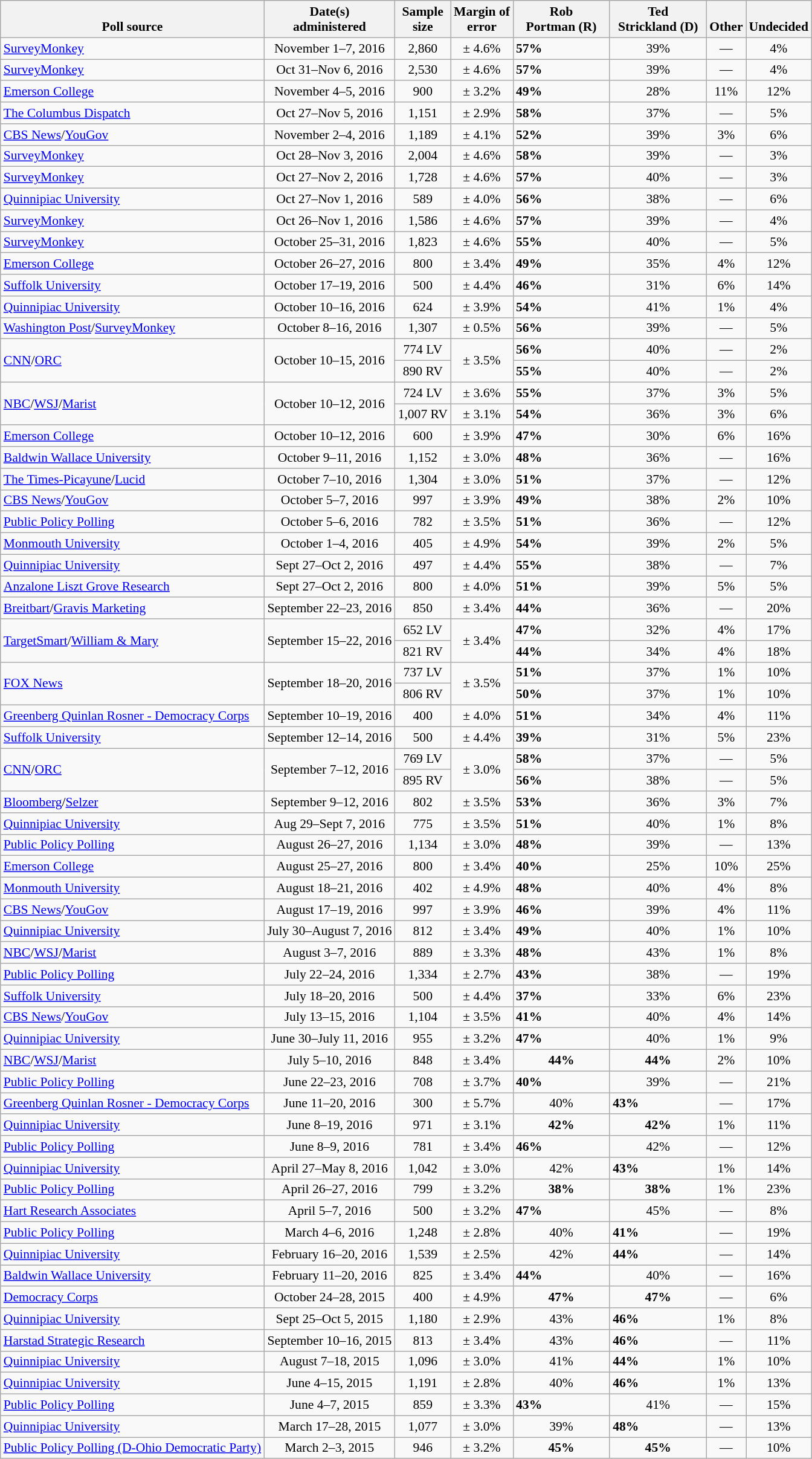<table class="wikitable" style="font-size:90%;">
<tr valign= bottom>
<th>Poll source</th>
<th>Date(s)<br>administered</th>
<th>Sample<br>size</th>
<th>Margin of<br>error</th>
<th style="width:100px;">Rob<br>Portman (R)</th>
<th style="width:100px;">Ted<br>Strickland (D)</th>
<th>Other</th>
<th>Undecided</th>
</tr>
<tr>
<td><a href='#'>SurveyMonkey</a></td>
<td align=center>November 1–7, 2016</td>
<td align=center>2,860</td>
<td align=center>± 4.6%</td>
<td><strong>57%</strong></td>
<td align=center>39%</td>
<td align=center>—</td>
<td align=center>4%</td>
</tr>
<tr>
<td><a href='#'>SurveyMonkey</a></td>
<td align=center>Oct 31–Nov 6, 2016</td>
<td align=center>2,530</td>
<td align=center>± 4.6%</td>
<td><strong>57%</strong></td>
<td align=center>39%</td>
<td align=center>—</td>
<td align=center>4%</td>
</tr>
<tr>
<td><a href='#'>Emerson College</a></td>
<td align=center>November 4–5, 2016</td>
<td align=center>900</td>
<td align=center>± 3.2%</td>
<td><strong>49%</strong></td>
<td align=center>28%</td>
<td align=center>11%</td>
<td align=center>12%</td>
</tr>
<tr>
<td><a href='#'>The Columbus Dispatch</a></td>
<td align=center>Oct 27–Nov 5, 2016</td>
<td align=center>1,151</td>
<td align=center>± 2.9%</td>
<td><strong>58%</strong></td>
<td align=center>37%</td>
<td align=center>—</td>
<td align=center>5%</td>
</tr>
<tr>
<td><a href='#'>CBS News</a>/<a href='#'>YouGov</a></td>
<td align=center>November 2–4, 2016</td>
<td align=center>1,189</td>
<td align=center>± 4.1%</td>
<td><strong>52%</strong></td>
<td align=center>39%</td>
<td align=center>3%</td>
<td align=center>6%</td>
</tr>
<tr>
<td><a href='#'>SurveyMonkey</a></td>
<td align=center>Oct 28–Nov 3, 2016</td>
<td align=center>2,004</td>
<td align=center>± 4.6%</td>
<td><strong>58%</strong></td>
<td align=center>39%</td>
<td align=center>—</td>
<td align=center>3%</td>
</tr>
<tr>
<td><a href='#'>SurveyMonkey</a></td>
<td align=center>Oct 27–Nov 2, 2016</td>
<td align=center>1,728</td>
<td align=center>± 4.6%</td>
<td><strong>57%</strong></td>
<td align=center>40%</td>
<td align=center>—</td>
<td align=center>3%</td>
</tr>
<tr>
<td><a href='#'>Quinnipiac University</a></td>
<td align=center>Oct 27–Nov 1, 2016</td>
<td align=center>589</td>
<td align=center>± 4.0%</td>
<td><strong>56%</strong></td>
<td align=center>38%</td>
<td align=center>—</td>
<td align=center>6%</td>
</tr>
<tr>
<td><a href='#'>SurveyMonkey</a></td>
<td align=center>Oct 26–Nov 1, 2016</td>
<td align=center>1,586</td>
<td align=center>± 4.6%</td>
<td><strong>57%</strong></td>
<td align=center>39%</td>
<td align=center>—</td>
<td align=center>4%</td>
</tr>
<tr>
<td><a href='#'>SurveyMonkey</a></td>
<td align=center>October 25–31, 2016</td>
<td align=center>1,823</td>
<td align=center>± 4.6%</td>
<td><strong>55%</strong></td>
<td align=center>40%</td>
<td align=center>—</td>
<td align=center>5%</td>
</tr>
<tr>
<td><a href='#'>Emerson College</a></td>
<td align=center>October 26–27, 2016</td>
<td align=center>800</td>
<td align=center>± 3.4%</td>
<td><strong>49%</strong></td>
<td align=center>35%</td>
<td align=center>4%</td>
<td align=center>12%</td>
</tr>
<tr>
<td><a href='#'>Suffolk University</a></td>
<td align=center>October 17–19, 2016</td>
<td align=center>500</td>
<td align=center>± 4.4%</td>
<td><strong>46%</strong></td>
<td align=center>31%</td>
<td align=center>6%</td>
<td align=center>14%</td>
</tr>
<tr>
<td><a href='#'>Quinnipiac University</a></td>
<td align=center>October 10–16, 2016</td>
<td align=center>624</td>
<td align=center>± 3.9%</td>
<td><strong>54%</strong></td>
<td align=center>41%</td>
<td align=center>1%</td>
<td align=center>4%</td>
</tr>
<tr>
<td><a href='#'>Washington Post</a>/<a href='#'>SurveyMonkey</a></td>
<td align=center>October 8–16, 2016</td>
<td align=center>1,307</td>
<td align=center>± 0.5%</td>
<td><strong>56%</strong></td>
<td align=center>39%</td>
<td align=center>—</td>
<td align=center>5%</td>
</tr>
<tr>
<td rowspan=2><a href='#'>CNN</a>/<a href='#'>ORC</a></td>
<td align=center rowspan=2>October 10–15, 2016</td>
<td align=center>774 LV</td>
<td align=center rowspan=2>± 3.5%</td>
<td><strong>56%</strong></td>
<td align=center>40%</td>
<td align=center>—</td>
<td align=center>2%</td>
</tr>
<tr>
<td align=center>890 RV</td>
<td><strong>55%</strong></td>
<td align=center>40%</td>
<td align=center>—</td>
<td align=center>2%</td>
</tr>
<tr>
<td rowspan=2><a href='#'>NBC</a>/<a href='#'>WSJ</a>/<a href='#'>Marist</a></td>
<td align=center rowspan=2>October 10–12, 2016</td>
<td align=center>724 LV</td>
<td align=center>± 3.6%</td>
<td><strong>55%</strong></td>
<td align=center>37%</td>
<td align=center>3%</td>
<td align=center>5%</td>
</tr>
<tr>
<td align=center>1,007 RV</td>
<td align=center>± 3.1%</td>
<td><strong>54%</strong></td>
<td align=center>36%</td>
<td align=center>3%</td>
<td align=center>6%</td>
</tr>
<tr>
<td><a href='#'>Emerson College</a></td>
<td align=center>October 10–12, 2016</td>
<td align=center>600</td>
<td align=center>± 3.9%</td>
<td><strong>47%</strong></td>
<td align=center>30%</td>
<td align=center>6%</td>
<td align=center>16%</td>
</tr>
<tr>
<td><a href='#'>Baldwin Wallace University</a></td>
<td align=center>October 9–11, 2016</td>
<td align=center>1,152</td>
<td align=center>± 3.0%</td>
<td><strong>48%</strong></td>
<td align=center>36%</td>
<td align=center>—</td>
<td align=center>16%</td>
</tr>
<tr>
<td><a href='#'>The Times-Picayune</a>/<a href='#'>Lucid</a></td>
<td align=center>October 7–10, 2016</td>
<td align=center>1,304</td>
<td align=center>± 3.0%</td>
<td><strong>51%</strong></td>
<td align=center>37%</td>
<td align=center>—</td>
<td align=center>12%</td>
</tr>
<tr>
<td><a href='#'>CBS News</a>/<a href='#'>YouGov</a></td>
<td align=center>October 5–7, 2016</td>
<td align=center>997</td>
<td align=center>± 3.9%</td>
<td><strong>49%</strong></td>
<td align=center>38%</td>
<td align=center>2%</td>
<td align=center>10%</td>
</tr>
<tr>
<td><a href='#'>Public Policy Polling</a></td>
<td align=center>October 5–6, 2016</td>
<td align=center>782</td>
<td align=center>± 3.5%</td>
<td><strong>51%</strong></td>
<td align=center>36%</td>
<td align=center>—</td>
<td align=center>12%</td>
</tr>
<tr>
<td><a href='#'>Monmouth University</a></td>
<td align=center>October 1–4, 2016</td>
<td align=center>405</td>
<td align=center>± 4.9%</td>
<td><strong>54%</strong></td>
<td align=center>39%</td>
<td align=center>2%</td>
<td align=center>5%</td>
</tr>
<tr>
<td><a href='#'>Quinnipiac University</a></td>
<td align=center>Sept 27–Oct 2, 2016</td>
<td align=center>497</td>
<td align=center>± 4.4%</td>
<td><strong>55%</strong></td>
<td align=center>38%</td>
<td align=center>—</td>
<td align=center>7%</td>
</tr>
<tr>
<td><a href='#'>Anzalone Liszt Grove Research</a></td>
<td align=center>Sept 27–Oct 2, 2016</td>
<td align=center>800</td>
<td align=center>± 4.0%</td>
<td><strong>51%</strong></td>
<td align=center>39%</td>
<td align=center>5%</td>
<td align=center>5%</td>
</tr>
<tr>
<td><a href='#'>Breitbart</a>/<a href='#'>Gravis Marketing</a></td>
<td align=center>September 22–23, 2016</td>
<td align=center>850</td>
<td align=center>± 3.4%</td>
<td><strong>44%</strong></td>
<td align=center>36%</td>
<td align=center>—</td>
<td align=center>20%</td>
</tr>
<tr>
<td rowspan=2><a href='#'>TargetSmart</a>/<a href='#'>William & Mary</a></td>
<td align=center rowspan=2>September 15–22, 2016</td>
<td align=center>652 LV</td>
<td align=center rowspan=2>± 3.4%</td>
<td><strong>47%</strong></td>
<td align=center>32%</td>
<td align=center>4%</td>
<td align=center>17%</td>
</tr>
<tr>
<td align=center>821 RV</td>
<td><strong>44%</strong></td>
<td align=center>34%</td>
<td align=center>4%</td>
<td align=center>18%</td>
</tr>
<tr>
<td rowspan=2><a href='#'>FOX News</a></td>
<td align=center rowspan=2>September 18–20, 2016</td>
<td align=center>737 LV</td>
<td align=center rowspan=2>± 3.5%</td>
<td><strong>51%</strong></td>
<td align=center>37%</td>
<td align=center>1%</td>
<td align=center>10%</td>
</tr>
<tr>
<td align=center>806 RV</td>
<td><strong>50%</strong></td>
<td align=center>37%</td>
<td align=center>1%</td>
<td align=center>10%</td>
</tr>
<tr>
<td><a href='#'>Greenberg Quinlan Rosner - Democracy Corps</a></td>
<td align=center>September 10–19, 2016</td>
<td align=center>400</td>
<td align=center>± 4.0%</td>
<td><strong>51%</strong></td>
<td align=center>34%</td>
<td align=center>4%</td>
<td align=center>11%</td>
</tr>
<tr>
<td><a href='#'>Suffolk University</a></td>
<td align=center>September 12–14, 2016</td>
<td align=center>500</td>
<td align=center>± 4.4%</td>
<td><strong>39%</strong></td>
<td align=center>31%</td>
<td align=center>5%</td>
<td align=center>23%</td>
</tr>
<tr>
<td rowspan=2><a href='#'>CNN</a>/<a href='#'>ORC</a></td>
<td align=center rowspan=2>September 7–12, 2016</td>
<td align=center>769 LV</td>
<td align=center rowspan=2>± 3.0%</td>
<td><strong>58%</strong></td>
<td align=center>37%</td>
<td align=center>—</td>
<td align=center>5%</td>
</tr>
<tr>
<td align=center>895 RV</td>
<td><strong>56%</strong></td>
<td align=center>38%</td>
<td align=center>—</td>
<td align=center>5%</td>
</tr>
<tr>
<td><a href='#'>Bloomberg</a>/<a href='#'>Selzer</a></td>
<td align=center>September 9–12, 2016</td>
<td align=center>802</td>
<td align=center>± 3.5%</td>
<td><strong>53%</strong></td>
<td align=center>36%</td>
<td align=center>3%</td>
<td align=center>7%</td>
</tr>
<tr>
<td><a href='#'>Quinnipiac University</a></td>
<td align=center>Aug 29–Sept 7, 2016</td>
<td align=center>775</td>
<td align=center>± 3.5%</td>
<td><strong>51%</strong></td>
<td align=center>40%</td>
<td align=center>1%</td>
<td align=center>8%</td>
</tr>
<tr>
<td><a href='#'>Public Policy Polling</a></td>
<td align=center>August 26–27, 2016</td>
<td align=center>1,134</td>
<td align=center>± 3.0%</td>
<td><strong>48%</strong></td>
<td align=center>39%</td>
<td align=center>—</td>
<td align=center>13%</td>
</tr>
<tr>
<td><a href='#'>Emerson College</a></td>
<td align=center>August 25–27, 2016</td>
<td align=center>800</td>
<td align=center>± 3.4%</td>
<td><strong>40%</strong></td>
<td align=center>25%</td>
<td align=center>10%</td>
<td align=center>25%</td>
</tr>
<tr>
<td><a href='#'>Monmouth University</a></td>
<td align=center>August 18–21, 2016</td>
<td align=center>402</td>
<td align=center>± 4.9%</td>
<td><strong>48%</strong></td>
<td align=center>40%</td>
<td align=center>4%</td>
<td align=center>8%</td>
</tr>
<tr>
<td><a href='#'>CBS News</a>/<a href='#'>YouGov</a></td>
<td align=center>August 17–19, 2016</td>
<td align=center>997</td>
<td align=center>± 3.9%</td>
<td><strong>46%</strong></td>
<td align=center>39%</td>
<td align=center>4%</td>
<td align=center>11%</td>
</tr>
<tr>
<td><a href='#'>Quinnipiac University</a></td>
<td align=center>July 30–August 7, 2016</td>
<td align=center>812</td>
<td align=center>± 3.4%</td>
<td><strong>49%</strong></td>
<td align=center>40%</td>
<td align=center>1%</td>
<td align=center>10%</td>
</tr>
<tr>
<td><a href='#'>NBC</a>/<a href='#'>WSJ</a>/<a href='#'>Marist</a></td>
<td align=center>August 3–7, 2016</td>
<td align=center>889</td>
<td align=center>± 3.3%</td>
<td><strong>48%</strong></td>
<td align=center>43%</td>
<td align=center>1%</td>
<td align=center>8%</td>
</tr>
<tr>
<td><a href='#'>Public Policy Polling</a></td>
<td align=center>July 22–24, 2016</td>
<td align=center>1,334</td>
<td align=center>± 2.7%</td>
<td><strong>43%</strong></td>
<td align=center>38%</td>
<td align=center>—</td>
<td align=center>19%</td>
</tr>
<tr>
<td><a href='#'>Suffolk University</a></td>
<td align=center>July 18–20, 2016</td>
<td align=center>500</td>
<td align=center>± 4.4%</td>
<td><strong>37%</strong></td>
<td align=center>33%</td>
<td align=center>6%</td>
<td align=center>23%</td>
</tr>
<tr>
<td><a href='#'>CBS News</a>/<a href='#'>YouGov</a></td>
<td align=center>July 13–15, 2016</td>
<td align=center>1,104</td>
<td align=center>± 3.5%</td>
<td><strong>41%</strong></td>
<td align=center>40%</td>
<td align=center>4%</td>
<td align=center>14%</td>
</tr>
<tr>
<td><a href='#'>Quinnipiac University</a></td>
<td align=center>June 30–July 11, 2016</td>
<td align=center>955</td>
<td align=center>± 3.2%</td>
<td><strong>47%</strong></td>
<td align=center>40%</td>
<td align=center>1%</td>
<td align=center>9%</td>
</tr>
<tr>
<td><a href='#'>NBC</a>/<a href='#'>WSJ</a>/<a href='#'>Marist</a></td>
<td align=center>July 5–10, 2016</td>
<td align=center>848</td>
<td align=center>± 3.4%</td>
<td align=center><strong>44%</strong></td>
<td align=center><strong>44%</strong></td>
<td align=center>2%</td>
<td align=center>10%</td>
</tr>
<tr>
<td><a href='#'>Public Policy Polling</a></td>
<td align=center>June 22–23, 2016</td>
<td align=center>708</td>
<td align=center>± 3.7%</td>
<td><strong>40%</strong></td>
<td align=center>39%</td>
<td align=center>—</td>
<td align=center>21%</td>
</tr>
<tr>
<td><a href='#'>Greenberg Quinlan Rosner - Democracy Corps</a></td>
<td align=center>June 11–20, 2016</td>
<td align=center>300</td>
<td align=center>± 5.7%</td>
<td align=center>40%</td>
<td><strong>43%</strong></td>
<td align=center>—</td>
<td align=center>17%</td>
</tr>
<tr>
<td><a href='#'>Quinnipiac University</a></td>
<td align=center>June 8–19, 2016</td>
<td align=center>971</td>
<td align=center>± 3.1%</td>
<td align=center><strong>42%</strong></td>
<td align=center><strong>42%</strong></td>
<td align=center>1%</td>
<td align=center>11%</td>
</tr>
<tr>
<td><a href='#'>Public Policy Polling</a></td>
<td align=center>June 8–9, 2016</td>
<td align=center>781</td>
<td align=center>± 3.4%</td>
<td><strong>46%</strong></td>
<td align=center>42%</td>
<td align=center>—</td>
<td align=center>12%</td>
</tr>
<tr>
<td><a href='#'>Quinnipiac University</a></td>
<td align=center>April 27–May 8, 2016</td>
<td align=center>1,042</td>
<td align=center>± 3.0%</td>
<td align=center>42%</td>
<td><strong>43%</strong></td>
<td align=center>1%</td>
<td align=center>14%</td>
</tr>
<tr>
<td><a href='#'>Public Policy Polling</a></td>
<td align=center>April 26–27, 2016</td>
<td align=center>799</td>
<td align=center>± 3.2%</td>
<td align=center><strong>38%</strong></td>
<td align=center><strong>38%</strong></td>
<td align=center>1%</td>
<td align=center>23%</td>
</tr>
<tr>
<td><a href='#'>Hart Research Associates</a></td>
<td align=center>April 5–7, 2016</td>
<td align=center>500</td>
<td align=center>± 3.2%</td>
<td><strong>47%</strong></td>
<td align=center>45%</td>
<td align=center>—</td>
<td align=center>8%</td>
</tr>
<tr>
<td><a href='#'>Public Policy Polling</a></td>
<td align=center>March 4–6, 2016</td>
<td align=center>1,248</td>
<td align=center>± 2.8%</td>
<td align=center>40%</td>
<td><strong>41%</strong></td>
<td align=center>—</td>
<td align=center>19%</td>
</tr>
<tr>
<td><a href='#'>Quinnipiac University</a></td>
<td align=center>February 16–20, 2016</td>
<td align=center>1,539</td>
<td align=center>± 2.5%</td>
<td align=center>42%</td>
<td><strong>44%</strong></td>
<td align=center>—</td>
<td align=center>14%</td>
</tr>
<tr>
<td><a href='#'>Baldwin Wallace University</a></td>
<td align=center>February 11–20, 2016</td>
<td align=center>825</td>
<td align=center>± 3.4%</td>
<td><strong>44%</strong></td>
<td align=center>40%</td>
<td align=center>—</td>
<td align=center>16%</td>
</tr>
<tr>
<td><a href='#'>Democracy Corps</a></td>
<td align=center>October 24–28, 2015</td>
<td align=center>400</td>
<td align=center>± 4.9%</td>
<td align=center><strong>47%</strong></td>
<td align=center><strong>47%</strong></td>
<td align=center>—</td>
<td align=center>6%</td>
</tr>
<tr>
<td><a href='#'>Quinnipiac University</a></td>
<td align=center>Sept 25–Oct 5, 2015</td>
<td align=center>1,180</td>
<td align=center>± 2.9%</td>
<td align=center>43%</td>
<td><strong>46%</strong></td>
<td align=center>1%</td>
<td align=center>8%</td>
</tr>
<tr>
<td><a href='#'>Harstad Strategic Research</a></td>
<td align=center>September 10–16, 2015</td>
<td align=center>813</td>
<td align=center>± 3.4%</td>
<td align=center>43%</td>
<td><strong>46%</strong></td>
<td align=center>—</td>
<td align=center>11%</td>
</tr>
<tr>
<td><a href='#'>Quinnipiac University</a></td>
<td align=center>August 7–18, 2015</td>
<td align=center>1,096</td>
<td align=center>± 3.0%</td>
<td align=center>41%</td>
<td><strong>44%</strong></td>
<td align=center>1%</td>
<td align=center>10%</td>
</tr>
<tr>
<td><a href='#'>Quinnipiac University</a></td>
<td align=center>June 4–15, 2015</td>
<td align=center>1,191</td>
<td align=center>± 2.8%</td>
<td align=center>40%</td>
<td><strong>46%</strong></td>
<td align=center>1%</td>
<td align=center>13%</td>
</tr>
<tr>
<td><a href='#'>Public Policy Polling</a></td>
<td align=center>June 4–7, 2015</td>
<td align=center>859</td>
<td align=center>± 3.3%</td>
<td><strong>43%</strong></td>
<td align=center>41%</td>
<td align=center>—</td>
<td align=center>15%</td>
</tr>
<tr>
<td><a href='#'>Quinnipiac University</a></td>
<td align=center>March 17–28, 2015</td>
<td align=center>1,077</td>
<td align=center>± 3.0%</td>
<td align=center>39%</td>
<td><strong>48%</strong></td>
<td align=center>—</td>
<td align=center>13%</td>
</tr>
<tr>
<td><a href='#'>Public Policy Polling (D-Ohio Democratic Party)</a></td>
<td align=center>March 2–3, 2015</td>
<td align=center>946</td>
<td align=center>± 3.2%</td>
<td align=center><strong>45%</strong></td>
<td align=center><strong>45%</strong></td>
<td align=center>—</td>
<td align=center>10%</td>
</tr>
</table>
